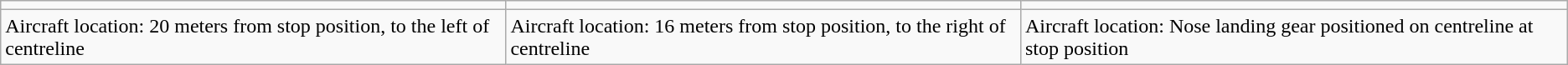<table class="wikitable">
<tr>
<td></td>
<td></td>
<td></td>
</tr>
<tr>
<td>Aircraft location: 20 meters from stop position, to the left of centreline</td>
<td>Aircraft location: 16 meters from stop position, to the right of centreline</td>
<td>Aircraft location: Nose landing gear positioned on centreline at stop position</td>
</tr>
</table>
